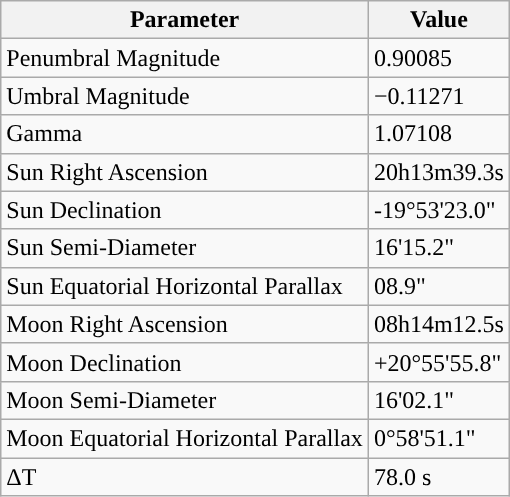<table class="wikitable">
<tr>
<th>Parameter</th>
<th>Value</th>
</tr>
<tr>
<td>Penumbral Magnitude</td>
<td>0.90085</td>
</tr>
<tr>
<td>Umbral Magnitude</td>
<td>−0.11271</td>
</tr>
<tr>
<td>Gamma</td>
<td>1.07108</td>
</tr>
<tr>
<td>Sun Right Ascension</td>
<td>20h13m39.3s</td>
</tr>
<tr>
<td>Sun Declination</td>
<td>-19°53'23.0"</td>
</tr>
<tr>
<td>Sun Semi-Diameter</td>
<td>16'15.2"</td>
</tr>
<tr>
<td>Sun Equatorial Horizontal Parallax</td>
<td>08.9"</td>
</tr>
<tr>
<td>Moon Right Ascension</td>
<td>08h14m12.5s</td>
</tr>
<tr>
<td>Moon Declination</td>
<td>+20°55'55.8"</td>
</tr>
<tr>
<td>Moon Semi-Diameter</td>
<td>16'02.1"</td>
</tr>
<tr>
<td>Moon Equatorial Horizontal Parallax</td>
<td>0°58'51.1"</td>
</tr>
<tr>
<td>ΔT</td>
<td>78.0 s</td>
</tr>
</table>
